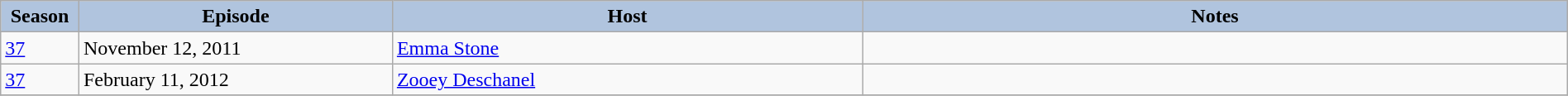<table class="wikitable" style="width:100%;">
<tr>
<th style="background:#B0C4DE;" width="5%">Season</th>
<th style="background:#B0C4DE;" width="20%">Episode</th>
<th style="background:#B0C4DE;" width="30%">Host</th>
<th style="background:#B0C4DE;" width="45%">Notes</th>
</tr>
<tr>
<td><a href='#'>37</a></td>
<td>November 12, 2011</td>
<td><a href='#'>Emma Stone</a></td>
<td></td>
</tr>
<tr>
<td><a href='#'>37</a></td>
<td>February 11, 2012</td>
<td><a href='#'>Zooey Deschanel</a></td>
<td></td>
</tr>
<tr>
</tr>
</table>
